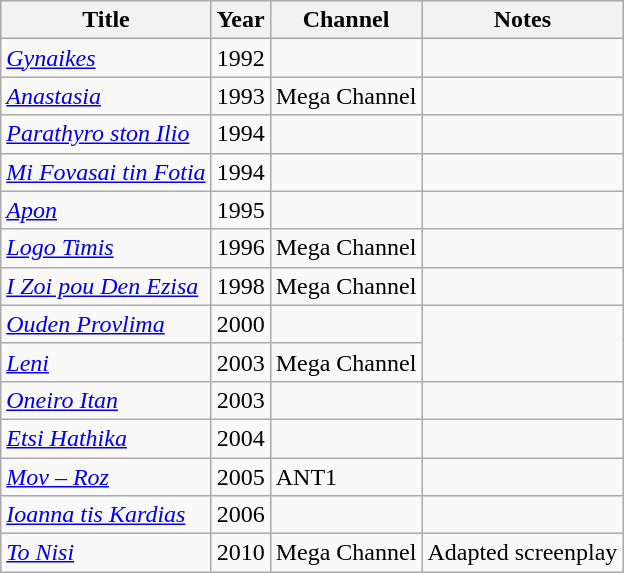<table class="wikitable sortable">
<tr>
<th>Title</th>
<th>Year</th>
<th>Channel</th>
<th class="unsortable">Notes</th>
</tr>
<tr>
<td><em><a href='#'>Gynaikes</a></em></td>
<td>1992</td>
<td></td>
<td></td>
</tr>
<tr>
<td><em><a href='#'>Anastasia</a></em></td>
<td>1993</td>
<td>Mega Channel</td>
<td></td>
</tr>
<tr>
<td><em><a href='#'>Parathyro ston Ilio</a></em></td>
<td>1994</td>
<td></td>
<td></td>
</tr>
<tr>
<td><em><a href='#'>Mi Fovasai tin Fotia</a></em></td>
<td>1994</td>
<td></td>
<td></td>
</tr>
<tr>
<td><em><a href='#'>Apon</a></em></td>
<td>1995</td>
<td></td>
<td></td>
</tr>
<tr>
<td><em><a href='#'>Logo Timis</a></em></td>
<td>1996</td>
<td>Mega Channel</td>
<td></td>
</tr>
<tr>
<td><em><a href='#'>I Zoi pou Den Ezisa</a></em></td>
<td>1998</td>
<td>Mega Channel</td>
<td></td>
</tr>
<tr>
<td><em><a href='#'>Ouden Provlima</a></em></td>
<td>2000</td>
<td></td>
</tr>
<tr>
<td><em><a href='#'>Leni</a></em></td>
<td>2003</td>
<td>Mega Channel</td>
</tr>
<tr>
<td><em><a href='#'>Oneiro Itan</a></em></td>
<td>2003</td>
<td></td>
<td></td>
</tr>
<tr>
<td><em><a href='#'>Etsi Hathika</a></em></td>
<td>2004</td>
<td></td>
<td></td>
</tr>
<tr>
<td><em><a href='#'>Mov – Roz</a></em></td>
<td>2005</td>
<td>ANT1</td>
<td></td>
</tr>
<tr>
<td><em><a href='#'>Ioanna tis Kardias</a></em></td>
<td>2006</td>
<td></td>
</tr>
<tr>
<td><em><a href='#'>To Nisi</a></em></td>
<td>2010</td>
<td>Mega Channel</td>
<td>Adapted screenplay</td>
</tr>
</table>
